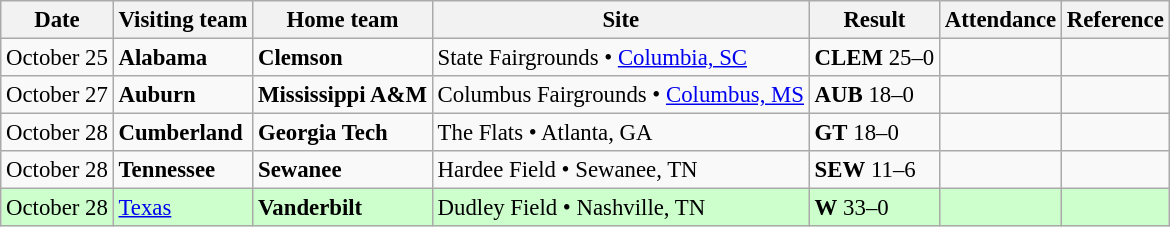<table class="wikitable" style="font-size:95%;">
<tr>
<th>Date</th>
<th>Visiting team</th>
<th>Home team</th>
<th>Site</th>
<th>Result</th>
<th>Attendance</th>
<th class="unsortable">Reference</th>
</tr>
<tr bgcolor=>
<td>October 25</td>
<td><strong>Alabama</strong></td>
<td><strong>Clemson</strong></td>
<td>State Fairgrounds • <a href='#'>Columbia, SC</a></td>
<td><strong>CLEM</strong> 25–0</td>
<td></td>
<td></td>
</tr>
<tr bgcolor=>
<td>October 27</td>
<td><strong>Auburn</strong></td>
<td><strong>Mississippi A&M</strong></td>
<td>Columbus Fairgrounds • <a href='#'>Columbus, MS</a></td>
<td><strong>AUB</strong> 18–0</td>
<td></td>
<td></td>
</tr>
<tr bgcolor=>
<td>October 28</td>
<td><strong>Cumberland</strong></td>
<td><strong>Georgia Tech</strong></td>
<td>The Flats • Atlanta, GA</td>
<td><strong>GT</strong> 18–0</td>
<td></td>
<td></td>
</tr>
<tr bgcolor=>
<td>October 28</td>
<td><strong>Tennessee</strong></td>
<td><strong>Sewanee</strong></td>
<td>Hardee Field • Sewanee, TN</td>
<td><strong>SEW</strong> 11–6</td>
<td></td>
<td></td>
</tr>
<tr bgcolor=ccffcc>
<td>October 28</td>
<td><a href='#'>Texas</a></td>
<td><strong>Vanderbilt</strong></td>
<td>Dudley Field  • Nashville, TN</td>
<td><strong>W</strong> 33–0</td>
<td></td>
<td></td>
</tr>
</table>
